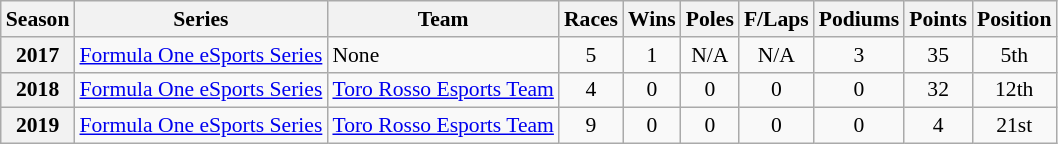<table class="wikitable" style="font-size: 90%; text-align:center">
<tr>
<th>Season</th>
<th>Series</th>
<th>Team</th>
<th>Races</th>
<th>Wins</th>
<th>Poles</th>
<th>F/Laps</th>
<th>Podiums</th>
<th>Points</th>
<th>Position</th>
</tr>
<tr>
<th>2017</th>
<td align="left"><a href='#'>Formula One eSports Series</a></td>
<td align="left">None</td>
<td>5</td>
<td>1</td>
<td>N/A</td>
<td>N/A</td>
<td>3</td>
<td>35</td>
<td>5th</td>
</tr>
<tr>
<th>2018</th>
<td align="left"><a href='#'>Formula One eSports Series</a></td>
<td align="left"><a href='#'>Toro Rosso Esports Team</a></td>
<td>4</td>
<td>0</td>
<td>0</td>
<td>0</td>
<td>0</td>
<td>32</td>
<td>12th</td>
</tr>
<tr>
<th>2019</th>
<td align="left"><a href='#'>Formula One eSports Series</a></td>
<td align="left"><a href='#'>Toro Rosso Esports Team</a></td>
<td>9</td>
<td>0</td>
<td>0</td>
<td>0</td>
<td>0</td>
<td>4</td>
<td>21st</td>
</tr>
</table>
